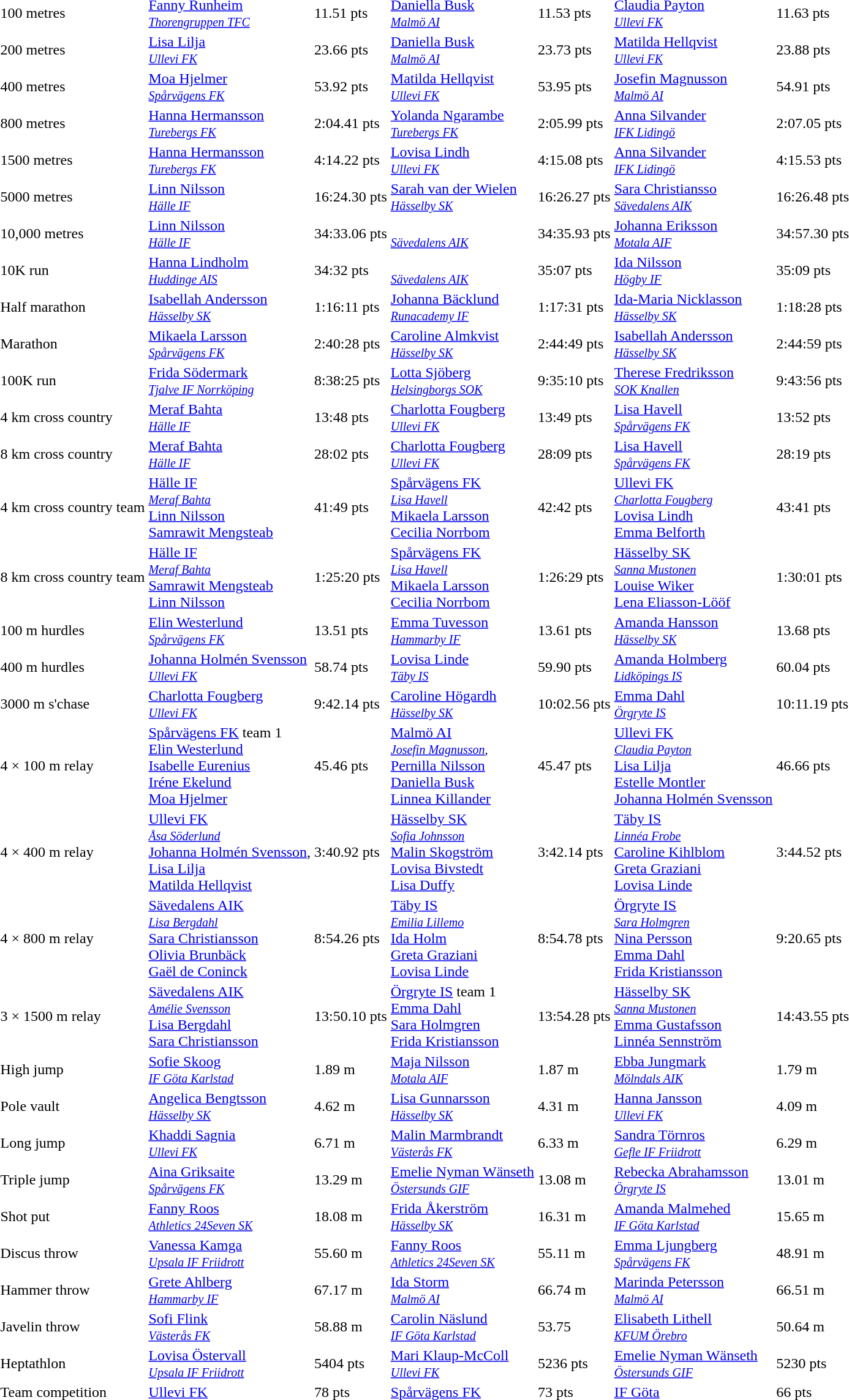<table>
<tr>
<td>100 metres</td>
<td><a href='#'>Fanny Runheim</a><br><small><em><a href='#'>Thorengruppen TFC</a></em></small></td>
<td>11.51 pts</td>
<td><a href='#'>Daniella Busk</a><br><small><em><a href='#'>Malmö AI</a></em></small></td>
<td>11.53 pts</td>
<td><a href='#'>Claudia Payton</a><br><small><em><a href='#'>Ullevi FK</a></em></small></td>
<td>11.63 pts</td>
</tr>
<tr>
<td>200 metres</td>
<td><a href='#'>Lisa Lilja</a><br><small><em><a href='#'>Ullevi FK</a></em></small></td>
<td>23.66 pts</td>
<td><a href='#'>Daniella Busk</a><br><small><em><a href='#'>Malmö AI</a></em></small></td>
<td>23.73 pts</td>
<td><a href='#'>Matilda Hellqvist</a><br><small><em><a href='#'>Ullevi FK</a></em></small></td>
<td>23.88 pts</td>
</tr>
<tr>
<td>400 metres</td>
<td><a href='#'>Moa Hjelmer</a><br><small><em><a href='#'>Spårvägens FK</a></em></small></td>
<td>53.92 pts</td>
<td><a href='#'>Matilda Hellqvist</a><br><small><em><a href='#'>Ullevi FK</a></em></small></td>
<td>53.95 pts</td>
<td><a href='#'>Josefin Magnusson</a><br><small><em><a href='#'>Malmö AI</a></em></small></td>
<td>54.91 pts</td>
</tr>
<tr>
<td>800 metres</td>
<td><a href='#'>Hanna Hermansson</a><br><small><em><a href='#'>Turebergs FK</a></em></small></td>
<td>2:04.41 pts</td>
<td><a href='#'>Yolanda Ngarambe</a><br><small><em><a href='#'>Turebergs FK</a></em></small></td>
<td>2:05.99 pts</td>
<td><a href='#'>Anna Silvander</a><br><small><em><a href='#'>IFK Lidingö</a></em></small></td>
<td>2:07.05 pts</td>
</tr>
<tr>
<td>1500 metres</td>
<td><a href='#'>Hanna Hermansson</a><br><small><em><a href='#'>Turebergs FK</a></em></small></td>
<td>4:14.22 pts</td>
<td><a href='#'>Lovisa Lindh</a><br><small><em><a href='#'>Ullevi FK</a></em></small></td>
<td>4:15.08 pts</td>
<td><a href='#'>Anna Silvander</a><br><small><em><a href='#'>IFK Lidingö</a></em></small></td>
<td>4:15.53 pts</td>
</tr>
<tr>
<td>5000 metres</td>
<td><a href='#'>Linn Nilsson</a><br><small><em><a href='#'>Hälle IF</a></em></small></td>
<td>16:24.30 pts</td>
<td><a href='#'>Sarah van der Wielen</a><br><small><em><a href='#'>Hässelby SK</a></em></small></td>
<td>16:26.27 pts</td>
<td><a href='#'>Sara Christiansso</a><br><small><em><a href='#'>Sävedalens AIK</a></em></small></td>
<td>16:26.48 pts</td>
</tr>
<tr>
<td>10,000 metres</td>
<td><a href='#'>Linn Nilsson</a><br><small><em><a href='#'>Hälle IF</a></em></small></td>
<td>34:33.06 pts</td>
<td><br><small><em><a href='#'>Sävedalens AIK</a></em></small></td>
<td>34:35.93 pts</td>
<td><a href='#'>Johanna Eriksson</a><br><small><em><a href='#'>Motala AIF</a></em></small></td>
<td>34:57.30 pts</td>
</tr>
<tr>
<td>10K run</td>
<td><a href='#'>Hanna Lindholm</a><br><small><em><a href='#'>Huddinge AIS</a></em></small></td>
<td>34:32 pts</td>
<td><br><small><em><a href='#'>Sävedalens AIK</a></em></small></td>
<td>35:07 pts</td>
<td><a href='#'>Ida Nilsson</a><br><small><em><a href='#'>Högby IF</a></em></small></td>
<td>35:09 pts</td>
</tr>
<tr>
<td>Half marathon</td>
<td><a href='#'>Isabellah Andersson</a><br><small><em><a href='#'>Hässelby SK</a></em></small></td>
<td>1:16:11 pts</td>
<td><a href='#'>Johanna Bäcklund</a><br><small><em><a href='#'>Runacademy IF</a></em></small></td>
<td>1:17:31 pts</td>
<td><a href='#'>Ida-Maria Nicklasson</a><br><small><em><a href='#'>Hässelby SK</a></em></small></td>
<td>1:18:28 pts</td>
</tr>
<tr>
<td>Marathon</td>
<td><a href='#'>Mikaela Larsson</a><br><small><em><a href='#'>Spårvägens FK</a></em></small></td>
<td>2:40:28 pts</td>
<td><a href='#'>Caroline Almkvist</a><br><small><em><a href='#'>Hässelby SK</a></em></small></td>
<td>2:44:49 pts</td>
<td><a href='#'>Isabellah Andersson</a><br><small><em><a href='#'>Hässelby SK</a></em></small></td>
<td>2:44:59 pts</td>
</tr>
<tr>
<td>100K run</td>
<td><a href='#'>Frida Södermark</a><br><small><em><a href='#'>Tjalve IF Norrköping</a></em></small></td>
<td>8:38:25 pts</td>
<td><a href='#'>Lotta Sjöberg</a><br><small><em><a href='#'>Helsingborgs SOK</a></em></small></td>
<td>9:35:10 pts</td>
<td><a href='#'>Therese Fredriksson</a><br><small><em><a href='#'>SOK Knallen</a></em></small></td>
<td>9:43:56 pts</td>
</tr>
<tr>
<td>4 km cross country</td>
<td><a href='#'>Meraf Bahta</a><br><small><em><a href='#'>Hälle IF</a></em></small></td>
<td>13:48 pts</td>
<td><a href='#'>Charlotta Fougberg</a><br><small><em><a href='#'>Ullevi FK</a></em></small></td>
<td>13:49 pts</td>
<td><a href='#'>Lisa Havell</a><br><small><em><a href='#'>Spårvägens FK</a></em></small></td>
<td>13:52 pts</td>
</tr>
<tr>
<td>8 km cross country</td>
<td><a href='#'>Meraf Bahta</a><br><small><em><a href='#'>Hälle IF</a></em></small></td>
<td>28:02 pts</td>
<td><a href='#'>Charlotta Fougberg</a><br><small><em><a href='#'>Ullevi FK</a></em></small></td>
<td>28:09 pts</td>
<td><a href='#'>Lisa Havell</a><br><small><em><a href='#'>Spårvägens FK</a></em></small></td>
<td>28:19 pts</td>
</tr>
<tr>
<td>4 km cross country team</td>
<td><a href='#'>Hälle IF</a><br><small><em><a href='#'>Meraf Bahta</a></em></small><br><a href='#'>Linn Nilsson</a><br><a href='#'>Samrawit Mengsteab</a></td>
<td>41:49 pts</td>
<td><a href='#'>Spårvägens FK</a><br><small><em><a href='#'>Lisa Havell</a></em></small><br><a href='#'>Mikaela Larsson</a><br><a href='#'>Cecilia Norrbom</a></td>
<td>42:42 pts</td>
<td><a href='#'>Ullevi FK</a><br><small><em><a href='#'>Charlotta Fougberg</a></em></small><br><a href='#'>Lovisa Lindh</a><br><a href='#'>Emma Belforth</a></td>
<td>43:41 pts</td>
</tr>
<tr>
<td>8 km cross country team</td>
<td><a href='#'>Hälle IF</a><br><small><em><a href='#'>Meraf Bahta</a></em></small><br><a href='#'>Samrawit Mengsteab</a><br><a href='#'>Linn Nilsson</a></td>
<td>1:25:20 pts</td>
<td><a href='#'>Spårvägens FK</a><br><small><em><a href='#'>Lisa Havell</a></em></small><br><a href='#'>Mikaela Larsson</a><br><a href='#'>Cecilia Norrbom</a></td>
<td>1:26:29 pts</td>
<td><a href='#'>Hässelby SK</a><br><small><em><a href='#'>Sanna Mustonen</a></em></small><br><a href='#'>Louise Wiker</a><br><a href='#'>Lena Eliasson-Lööf</a></td>
<td>1:30:01 pts</td>
</tr>
<tr>
<td>100 m hurdles</td>
<td><a href='#'>Elin Westerlund</a><br><small><em><a href='#'>Spårvägens FK</a></em></small></td>
<td>13.51 pts</td>
<td><a href='#'>Emma Tuvesson</a><br><small><em><a href='#'>Hammarby IF</a></em></small></td>
<td>13.61 pts</td>
<td><a href='#'>Amanda Hansson</a><br><small><em><a href='#'>Hässelby SK</a></em></small></td>
<td>13.68 pts</td>
</tr>
<tr>
<td>400 m hurdles</td>
<td><a href='#'>Johanna Holmén Svensson</a><br><small><em><a href='#'>Ullevi FK</a></em></small></td>
<td>58.74 pts</td>
<td><a href='#'>Lovisa Linde</a><br><small><em><a href='#'>Täby IS</a></em></small></td>
<td>59.90 pts</td>
<td><a href='#'>Amanda Holmberg</a><br><small><em><a href='#'>Lidköpings IS</a></em></small></td>
<td>60.04 pts</td>
</tr>
<tr>
<td>3000 m s'chase</td>
<td><a href='#'>Charlotta Fougberg</a><br><small><em><a href='#'>Ullevi FK</a></em></small></td>
<td>9:42.14 pts</td>
<td><a href='#'>Caroline Högardh</a><br><small><em><a href='#'>Hässelby SK</a></em></small></td>
<td>10:02.56 pts</td>
<td><a href='#'>Emma Dahl</a><br><small><em><a href='#'>Örgryte IS</a></em></small></td>
<td>10:11.19 pts</td>
</tr>
<tr>
<td>4 × 100 m relay</td>
<td><a href='#'>Spårvägens FK</a> team 1<br><a href='#'>Elin Westerlund</a><br><a href='#'>Isabelle Eurenius</a><br><a href='#'>Iréne Ekelund</a><br><a href='#'>Moa Hjelmer</a></td>
<td>45.46 pts</td>
<td><a href='#'>Malmö AI</a><br><small><em><a href='#'>Josefin Magnusson</a>,</em></small><br><a href='#'>Pernilla Nilsson</a><br><a href='#'>Daniella Busk</a><br><a href='#'>Linnea Killander</a></td>
<td>45.47 pts</td>
<td><a href='#'>Ullevi FK</a><br><small><em><a href='#'>Claudia Payton</a></em></small><br><a href='#'>Lisa Lilja</a><br><a href='#'>Estelle Montler</a><br><a href='#'>Johanna Holmén Svensson</a></td>
<td>46.66 pts</td>
</tr>
<tr>
<td>4 × 400 m relay</td>
<td><a href='#'>Ullevi FK</a><br><small><em><a href='#'>Åsa Söderlund</a></em></small><br><a href='#'>Johanna Holmén Svensson</a>,<br><a href='#'>Lisa Lilja</a><br><a href='#'>Matilda Hellqvist</a></td>
<td>3:40.92 pts</td>
<td><a href='#'>Hässelby SK</a><br><small><em><a href='#'>Sofia Johnsson</a></em></small><br><a href='#'>Malin Skogström</a><br><a href='#'>Lovisa Bivstedt</a><br><a href='#'>Lisa Duffy</a></td>
<td>3:42.14 pts</td>
<td><a href='#'>Täby IS</a><br><small><em><a href='#'>Linnéa Frobe</a></em></small><br><a href='#'>Caroline Kihlblom</a><br><a href='#'>Greta Graziani</a><br><a href='#'>Lovisa Linde</a></td>
<td>3:44.52 pts</td>
</tr>
<tr>
<td>4 × 800 m relay</td>
<td><a href='#'>Sävedalens AIK</a><br><small><em><a href='#'>Lisa Bergdahl</a></em></small><br><a href='#'>Sara Christiansson</a><br><a href='#'>Olivia Brunbäck</a><br><a href='#'>Gaël de Coninck</a></td>
<td>8:54.26 pts</td>
<td><a href='#'>Täby IS</a><br><small><em><a href='#'>Emilia Lillemo</a></em></small><br><a href='#'>Ida Holm</a><br><a href='#'>Greta Graziani</a><br><a href='#'>Lovisa Linde</a></td>
<td>8:54.78 pts</td>
<td><a href='#'>Örgryte IS</a><br><small><em><a href='#'>Sara Holmgren</a></em></small><br><a href='#'>Nina Persson</a><br><a href='#'>Emma Dahl</a><br><a href='#'>Frida Kristiansson</a></td>
<td>9:20.65 pts</td>
</tr>
<tr>
<td>3 × 1500 m relay</td>
<td><a href='#'>Sävedalens AIK</a><br><small><em><a href='#'>Amélie Svensson</a></em></small><br><a href='#'>Lisa Bergdahl</a><br><a href='#'>Sara Christiansson</a></td>
<td>13:50.10 pts</td>
<td><a href='#'>Örgryte IS</a> team 1<br><a href='#'>Emma Dahl</a><br><a href='#'>Sara Holmgren</a><br><a href='#'>Frida Kristiansson</a></td>
<td>13:54.28 pts</td>
<td><a href='#'>Hässelby SK</a><br><small><em><a href='#'>Sanna Mustonen</a></em></small><br><a href='#'>Emma Gustafsson</a><br><a href='#'>Linnéa Sennström</a></td>
<td>14:43.55 pts</td>
</tr>
<tr>
<td>High jump</td>
<td><a href='#'>Sofie Skoog</a><br><small><em><a href='#'>IF Göta Karlstad</a></em></small></td>
<td>1.89 m</td>
<td><a href='#'>Maja Nilsson</a><br><small><em><a href='#'>Motala AIF</a></em></small></td>
<td>1.87 m</td>
<td><a href='#'>Ebba Jungmark</a><br><small><em><a href='#'>Mölndals AIK</a></em></small></td>
<td>1.79 m</td>
</tr>
<tr>
<td>Pole vault</td>
<td><a href='#'>Angelica Bengtsson</a><br><small><em><a href='#'>Hässelby SK</a></em></small></td>
<td>4.62 m</td>
<td><a href='#'>Lisa Gunnarsson</a><br><small><em><a href='#'>Hässelby SK</a></em></small></td>
<td>4.31 m</td>
<td><a href='#'>Hanna Jansson</a><br><small><em><a href='#'>Ullevi FK</a></em></small></td>
<td>4.09 m</td>
</tr>
<tr>
<td>Long jump</td>
<td><a href='#'>Khaddi Sagnia</a><br><small><em><a href='#'>Ullevi FK</a></em></small></td>
<td>6.71 m</td>
<td><a href='#'>Malin Marmbrandt</a><br><small><em><a href='#'>Västerås FK</a></em></small></td>
<td>6.33 m</td>
<td><a href='#'>Sandra Törnros</a><br><small><em><a href='#'>Gefle IF Friidrott</a></em></small></td>
<td>6.29 m</td>
</tr>
<tr>
<td>Triple jump</td>
<td><a href='#'>Aina Griksaite</a><br><small><em><a href='#'>Spårvägens FK</a></em></small></td>
<td>13.29 m</td>
<td><a href='#'>Emelie Nyman Wänseth</a><br><small><em><a href='#'>Östersunds GIF</a></em></small></td>
<td>13.08 m</td>
<td><a href='#'>Rebecka Abrahamsson</a><br><small><em><a href='#'>Örgryte IS</a></em></small></td>
<td>13.01 m</td>
</tr>
<tr>
<td>Shot put</td>
<td><a href='#'>Fanny Roos</a><br><small><em><a href='#'>Athletics 24Seven SK</a></em></small></td>
<td>18.08 m</td>
<td><a href='#'>Frida Åkerström</a><br><small><em><a href='#'>Hässelby SK</a></em></small></td>
<td>16.31 m</td>
<td><a href='#'>Amanda Malmehed</a><br><small><em><a href='#'>IF Göta Karlstad</a></em></small></td>
<td>15.65 m</td>
</tr>
<tr>
<td>Discus throw</td>
<td><a href='#'>Vanessa Kamga</a><br><small><em><a href='#'>Upsala IF Friidrott</a></em></small></td>
<td>55.60 m</td>
<td><a href='#'>Fanny Roos</a><br><small><em><a href='#'>Athletics 24Seven SK</a></em></small></td>
<td>55.11 m</td>
<td><a href='#'>Emma Ljungberg</a><br><small><em><a href='#'>Spårvägens FK</a></em></small></td>
<td>48.91 m</td>
</tr>
<tr>
<td>Hammer throw</td>
<td><a href='#'>Grete Ahlberg</a><br><small><em><a href='#'>Hammarby IF</a></em></small></td>
<td>67.17 m</td>
<td><a href='#'>Ida Storm</a><br><small><em><a href='#'>Malmö AI</a></em></small></td>
<td>66.74 m</td>
<td><a href='#'>Marinda Petersson</a><br><small><em><a href='#'>Malmö AI</a></em></small></td>
<td>66.51 m</td>
</tr>
<tr>
<td>Javelin throw</td>
<td><a href='#'>Sofi Flink</a><br><small><em><a href='#'>Västerås FK</a></em></small></td>
<td>58.88 m</td>
<td><a href='#'>Carolin Näslund</a><br><small><em><a href='#'>IF Göta Karlstad</a></em></small></td>
<td>53.75 </td>
<td><a href='#'>Elisabeth Lithell</a><br><small><em><a href='#'>KFUM Örebro</a></em></small></td>
<td>50.64 m</td>
</tr>
<tr>
<td>Heptathlon</td>
<td><a href='#'>Lovisa Östervall</a><br><small><em><a href='#'>Upsala IF Friidrott</a></em></small></td>
<td>5404 pts</td>
<td><a href='#'>Mari Klaup-McColl</a><br><small><em><a href='#'>Ullevi FK</a></em></small></td>
<td>5236 pts</td>
<td><a href='#'>Emelie Nyman Wänseth</a><br><small><em><a href='#'>Östersunds GIF</a></em></small></td>
<td>5230 pts</td>
</tr>
<tr>
<td>Team competition</td>
<td><a href='#'>Ullevi FK</a></td>
<td>78 pts</td>
<td><a href='#'>Spårvägens FK</a></td>
<td>73 pts</td>
<td><a href='#'>IF Göta</a></td>
<td>66 pts</td>
</tr>
</table>
